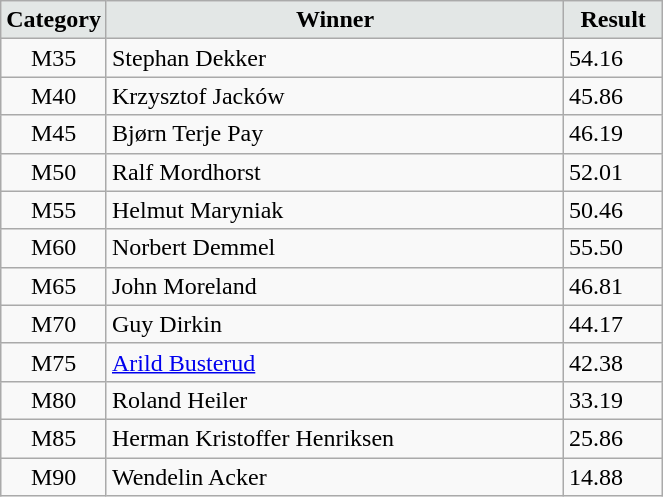<table class="wikitable" width=35%>
<tr>
<td width=15% align="center" bgcolor=#E3E7E6><strong>Category</strong></td>
<td align="center" bgcolor=#E3E7E6> <strong>Winner</strong></td>
<td width=15% align="center" bgcolor=#E3E7E6><strong>Result</strong></td>
</tr>
<tr>
<td align="center">M35</td>
<td> Stephan Dekker</td>
<td>54.16</td>
</tr>
<tr>
<td align="center">M40</td>
<td> Krzysztof Jacków</td>
<td>45.86</td>
</tr>
<tr>
<td align="center">M45</td>
<td> Bjørn Terje Pay</td>
<td>46.19</td>
</tr>
<tr>
<td align="center">M50</td>
<td> Ralf Mordhorst</td>
<td>52.01</td>
</tr>
<tr>
<td align="center">M55</td>
<td> Helmut Maryniak</td>
<td>50.46</td>
</tr>
<tr>
<td align="center">M60</td>
<td> Norbert Demmel</td>
<td>55.50</td>
</tr>
<tr>
<td align="center">M65</td>
<td> John Moreland</td>
<td>46.81</td>
</tr>
<tr>
<td align="center">M70</td>
<td> Guy Dirkin</td>
<td>44.17</td>
</tr>
<tr>
<td align="center">M75</td>
<td> <a href='#'>Arild Busterud</a></td>
<td>42.38</td>
</tr>
<tr>
<td align="center">M80</td>
<td> Roland Heiler</td>
<td>33.19</td>
</tr>
<tr>
<td align="center">M85</td>
<td> Herman Kristoffer Henriksen</td>
<td>25.86</td>
</tr>
<tr>
<td align="center">M90</td>
<td> Wendelin Acker</td>
<td>14.88</td>
</tr>
</table>
